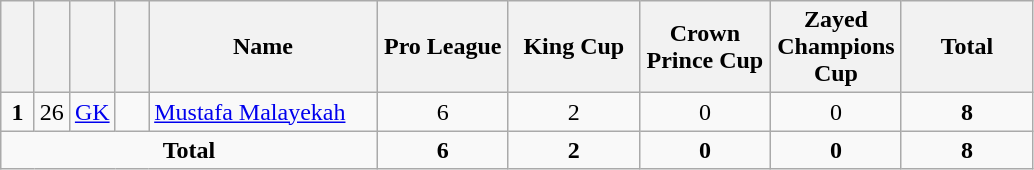<table class="wikitable" style="text-align:center">
<tr>
<th width=15></th>
<th width=15></th>
<th width=15></th>
<th width=15></th>
<th width=145>Name</th>
<th width=80>Pro League</th>
<th width=80>King Cup</th>
<th width=80>Crown Prince Cup</th>
<th width=80>Zayed Champions Cup</th>
<th width=80>Total</th>
</tr>
<tr>
<td><strong>1</strong></td>
<td>26</td>
<td><a href='#'>GK</a></td>
<td></td>
<td align=left><a href='#'>Mustafa Malayekah</a></td>
<td>6</td>
<td>2</td>
<td>0</td>
<td>0</td>
<td><strong>8</strong></td>
</tr>
<tr>
<td colspan=5><strong>Total</strong></td>
<td><strong>6</strong></td>
<td><strong>2</strong></td>
<td><strong>0</strong></td>
<td><strong>0</strong></td>
<td><strong>8</strong></td>
</tr>
</table>
